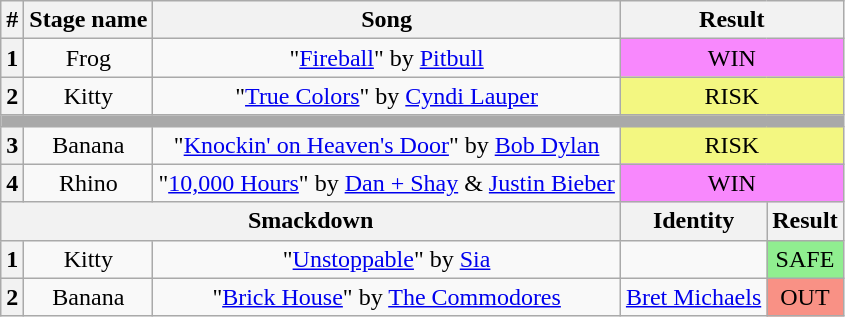<table class="wikitable plainrowheaders" style="text-align: center;">
<tr>
<th>#</th>
<th>Stage name</th>
<th>Song</th>
<th colspan=2>Result</th>
</tr>
<tr>
<th>1</th>
<td>Frog</td>
<td>"<a href='#'>Fireball</a>" by <a href='#'>Pitbull</a></td>
<td colspan=2 bgcolor=#F888FD>WIN</td>
</tr>
<tr>
<th>2</th>
<td>Kitty</td>
<td>"<a href='#'>True Colors</a>" by <a href='#'>Cyndi Lauper</a></td>
<td colspan=2 bgcolor=#F3F781>RISK</td>
</tr>
<tr>
<td colspan="5" style="background:darkgray"></td>
</tr>
<tr>
<th>3</th>
<td>Banana</td>
<td>"<a href='#'>Knockin' on Heaven's Door</a>" by <a href='#'>Bob Dylan</a></td>
<td colspan=2 bgcolor=#F3F781>RISK</td>
</tr>
<tr>
<th>4</th>
<td>Rhino</td>
<td>"<a href='#'>10,000 Hours</a>" by <a href='#'>Dan + Shay</a> & <a href='#'>Justin Bieber</a></td>
<td colspan=2 bgcolor=#F888FD>WIN</td>
</tr>
<tr>
<th colspan="3">Smackdown</th>
<th>Identity</th>
<th>Result</th>
</tr>
<tr>
<th>1</th>
<td>Kitty</td>
<td>"<a href='#'>Unstoppable</a>" by <a href='#'>Sia</a></td>
<td></td>
<td bgcolor="lightgreen">SAFE</td>
</tr>
<tr>
<th>2</th>
<td>Banana</td>
<td>"<a href='#'>Brick House</a>" by <a href='#'>The Commodores</a></td>
<td><a href='#'>Bret Michaels</a></td>
<td bgcolor=#F99185>OUT</td>
</tr>
</table>
